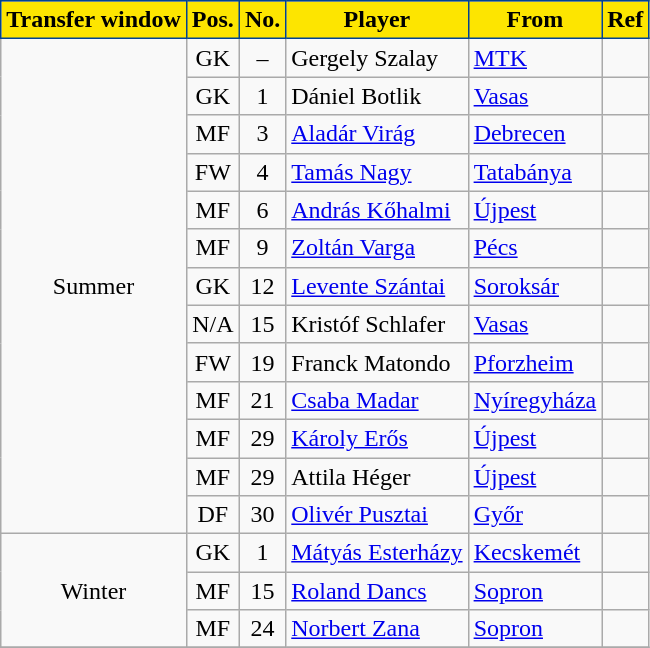<table class="wikitable plainrowheaders sortable">
<tr>
</tr>
<tr>
<th style="background-color:#FDE500;color:black;border:1px solid #004292">Transfer window</th>
<th style="background-color:#FDE500;color:black;border:1px solid #004292">Pos.</th>
<th style="background-color:#FDE500;color:black;border:1px solid #004292">No.</th>
<th style="background-color:#FDE500;color:black;border:1px solid #004292">Player</th>
<th style="background-color:#FDE500;color:black;border:1px solid #004292">From</th>
<th style="background-color:#FDE500;color:black;border:1px solid #004292">Ref</th>
</tr>
<tr>
<td rowspan="13" style="text-align:center;">Summer</td>
<td style="text-align:center;">GK</td>
<td style="text-align:center;">–</td>
<td style="text-align:left;"> Gergely Szalay</td>
<td style="text-align:left;"><a href='#'>MTK</a></td>
<td></td>
</tr>
<tr>
<td style="text-align:center;">GK</td>
<td style="text-align:center;">1</td>
<td style="text-align:left;"> Dániel Botlik</td>
<td style="text-align:left;"><a href='#'>Vasas</a></td>
<td></td>
</tr>
<tr>
<td style="text-align:center;">MF</td>
<td style="text-align:center;">3</td>
<td style="text-align:left;"> <a href='#'>Aladár Virág</a></td>
<td style="text-align:left;"><a href='#'>Debrecen</a></td>
<td></td>
</tr>
<tr>
<td style="text-align:center;">FW</td>
<td style="text-align:center;">4</td>
<td style="text-align:left;"> <a href='#'>Tamás Nagy</a></td>
<td style="text-align:left;"><a href='#'>Tatabánya</a></td>
<td></td>
</tr>
<tr>
<td style="text-align:center;">MF</td>
<td style="text-align:center;">6</td>
<td style="text-align:left;"> <a href='#'>András Kőhalmi</a></td>
<td style="text-align:left;"><a href='#'>Újpest</a></td>
<td></td>
</tr>
<tr>
<td style="text-align:center;">MF</td>
<td style="text-align:center;">9</td>
<td style="text-align:left;"> <a href='#'>Zoltán Varga</a></td>
<td style="text-align:left;"><a href='#'>Pécs</a></td>
<td></td>
</tr>
<tr>
<td style="text-align:center;">GK</td>
<td style="text-align:center;">12</td>
<td style="text-align:left;"> <a href='#'>Levente Szántai</a></td>
<td style="text-align:left;"><a href='#'>Soroksár</a></td>
<td></td>
</tr>
<tr>
<td style="text-align:center;">N/A</td>
<td style="text-align:center;">15</td>
<td style="text-align:left;"> Kristóf Schlafer</td>
<td style="text-align:left;"><a href='#'>Vasas</a></td>
<td></td>
</tr>
<tr>
<td style="text-align:center;">FW</td>
<td style="text-align:center;">19</td>
<td style="text-align:left;"> Franck Matondo</td>
<td style="text-align:left;"> <a href='#'>Pforzheim</a></td>
<td></td>
</tr>
<tr>
<td style="text-align:center;">MF</td>
<td style="text-align:center;">21</td>
<td style="text-align:left;"> <a href='#'>Csaba Madar</a></td>
<td style="text-align:left;"><a href='#'>Nyíregyháza</a></td>
<td></td>
</tr>
<tr>
<td style="text-align:center;">MF</td>
<td style="text-align:center;">29</td>
<td style="text-align:left;"> <a href='#'>Károly Erős</a></td>
<td style="text-align:left;"><a href='#'>Újpest</a></td>
<td></td>
</tr>
<tr>
<td style="text-align:center;">MF</td>
<td style="text-align:center;">29</td>
<td style="text-align:left;"> Attila Héger</td>
<td style="text-align:left;"><a href='#'>Újpest</a></td>
<td></td>
</tr>
<tr>
<td style="text-align:center;">DF</td>
<td style="text-align:center;">30</td>
<td style="text-align:left;"> <a href='#'>Olivér Pusztai</a></td>
<td style="text-align:left;"><a href='#'>Győr</a></td>
<td></td>
</tr>
<tr>
<td rowspan="3" style="text-align:center;">Winter</td>
<td style="text-align:center;">GK</td>
<td style="text-align:center;">1</td>
<td style="text-align:left;"> <a href='#'>Mátyás Esterházy</a></td>
<td style="text-align:left;"><a href='#'>Kecskemét</a></td>
<td></td>
</tr>
<tr>
<td style="text-align:center;">MF</td>
<td style="text-align:center;">15</td>
<td style="text-align:left;"> <a href='#'>Roland Dancs</a></td>
<td style="text-align:left;"><a href='#'>Sopron</a></td>
<td></td>
</tr>
<tr>
<td style="text-align:center;">MF</td>
<td style="text-align:center;">24</td>
<td style="text-align:left;"> <a href='#'>Norbert Zana</a></td>
<td style="text-align:left;"><a href='#'>Sopron</a></td>
<td></td>
</tr>
<tr>
</tr>
</table>
